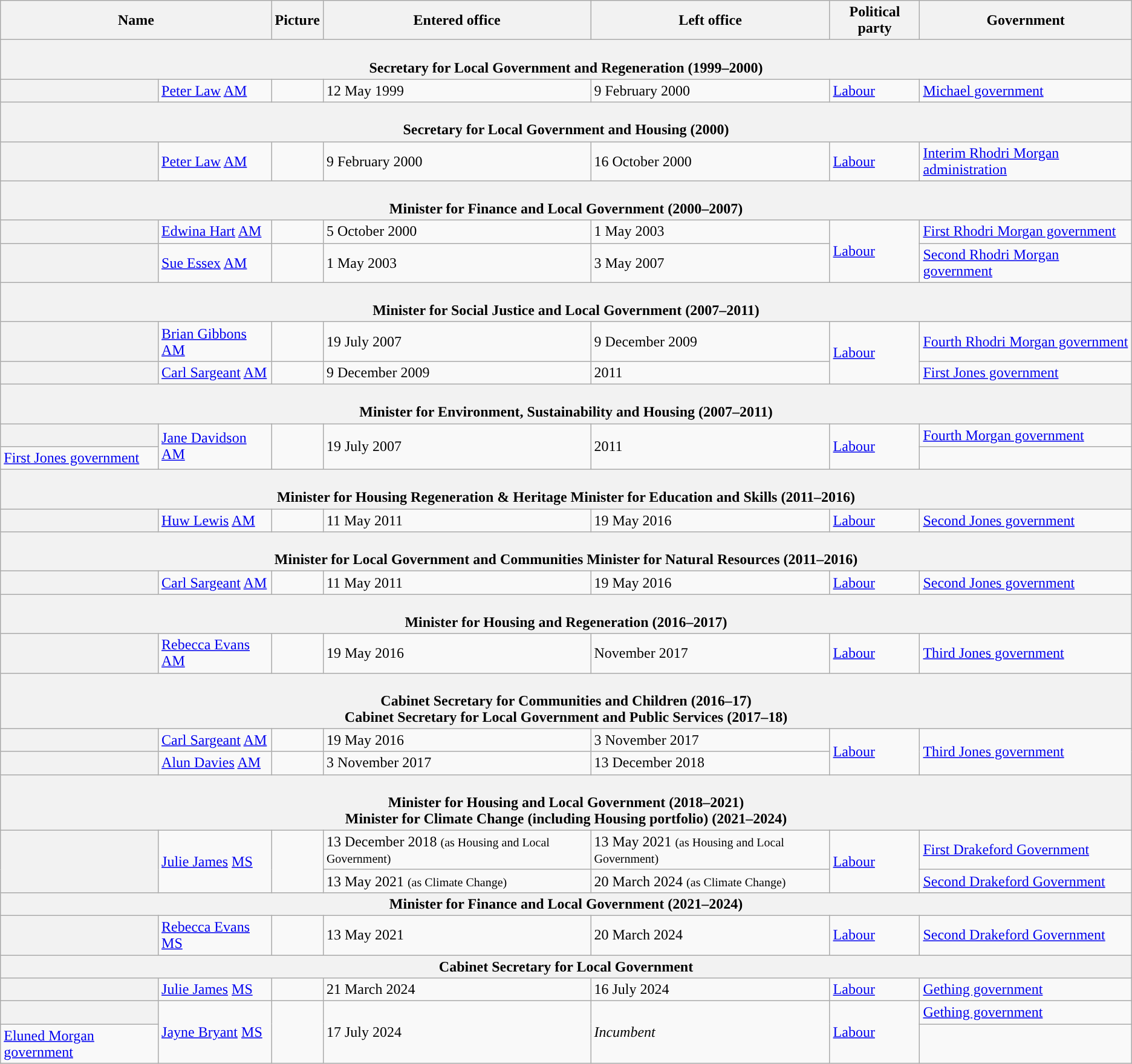<table class="wikitable">
<tr>
<th colspan="2">Name</th>
<th>Picture</th>
<th>Entered office</th>
<th>Left office</th>
<th>Political party</th>
<th>Government</th>
</tr>
<tr>
<th colspan="7"><br>Secretary for Local Government and Regeneration (1999–2000)</th>
</tr>
<tr>
<th style="background-color:"></th>
<td><a href='#'>Peter Law</a> <a href='#'>AM</a></td>
<td></td>
<td>12 May 1999</td>
<td>9 February 2000</td>
<td><a href='#'>Labour</a></td>
<td><a href='#'>Michael government</a></td>
</tr>
<tr>
<th colspan="7"><br>Secretary for Local Government and Housing (2000)</th>
</tr>
<tr>
<th style="background-color:"></th>
<td><a href='#'>Peter Law</a> <a href='#'>AM</a></td>
<td></td>
<td>9 February 2000</td>
<td>16 October 2000</td>
<td><a href='#'>Labour</a></td>
<td><a href='#'>Interim Rhodri Morgan administration</a></td>
</tr>
<tr>
<th colspan="7"><br>Minister for Finance and Local Government (2000–2007)</th>
</tr>
<tr>
<th style="background-color:"></th>
<td><a href='#'>Edwina Hart</a> <a href='#'>AM</a></td>
<td></td>
<td>5 October 2000</td>
<td>1 May 2003</td>
<td rowspan="2"><a href='#'>Labour</a></td>
<td><a href='#'>First Rhodri Morgan government</a></td>
</tr>
<tr>
<th style="background-color:"></th>
<td><a href='#'>Sue Essex</a> <a href='#'>AM</a></td>
<td></td>
<td>1 May 2003</td>
<td>3 May 2007</td>
<td><a href='#'>Second Rhodri Morgan government</a></td>
</tr>
<tr>
<th colspan="7"><br>Minister for Social Justice and Local Government (2007–2011)</th>
</tr>
<tr>
<th style="background-color:"></th>
<td><a href='#'>Brian Gibbons</a> <a href='#'>AM</a></td>
<td></td>
<td>19 July 2007</td>
<td>9 December 2009</td>
<td rowspan="2"><a href='#'>Labour</a></td>
<td><a href='#'>Fourth Rhodri Morgan government</a></td>
</tr>
<tr>
<th style="background-color:"></th>
<td><a href='#'>Carl Sargeant</a> <a href='#'>AM</a></td>
<td></td>
<td>9 December 2009</td>
<td>2011</td>
<td><a href='#'>First Jones government</a></td>
</tr>
<tr>
<th colspan="7"><br>Minister for Environment, Sustainability and Housing (2007–2011)</th>
</tr>
<tr>
<th style="background-color:"></th>
<td rowspan="2"><a href='#'>Jane Davidson</a> <a href='#'>AM</a></td>
<td rowspan="2"></td>
<td rowspan="2">19 July 2007</td>
<td rowspan="2">2011</td>
<td rowspan="2"><a href='#'>Labour</a></td>
<td><a href='#'>Fourth Morgan government</a></td>
</tr>
<tr>
<td><a href='#'>First Jones government</a></td>
</tr>
<tr>
<th colspan="7"><br>Minister for Housing Regeneration & Heritage Minister for Education and Skills (2011–2016)</th>
</tr>
<tr>
<th style="background-color:"></th>
<td><a href='#'>Huw Lewis</a> <a href='#'>AM</a></td>
<td></td>
<td>11 May 2011</td>
<td>19 May 2016</td>
<td><a href='#'>Labour</a></td>
<td><a href='#'>Second Jones government</a></td>
</tr>
<tr>
<th colspan="7"><br>Minister for Local Government and Communities Minister for Natural Resources (2011–2016)</th>
</tr>
<tr>
<th style="background-color:"></th>
<td><a href='#'>Carl Sargeant</a> <a href='#'>AM</a></td>
<td></td>
<td>11 May 2011</td>
<td>19 May 2016</td>
<td><a href='#'>Labour</a></td>
<td><a href='#'>Second Jones government</a></td>
</tr>
<tr>
<th colspan="7"><br>Minister for Housing and Regeneration (2016–2017)</th>
</tr>
<tr>
<th style="background-color:"></th>
<td><a href='#'>Rebecca Evans</a> <a href='#'>AM</a></td>
<td></td>
<td>19 May 2016</td>
<td>November 2017</td>
<td><a href='#'>Labour</a></td>
<td><a href='#'>Third Jones government</a></td>
</tr>
<tr>
<th colspan="7"><br>Cabinet Secretary for Communities and Children (2016–17)<br>Cabinet Secretary for Local Government and Public Services (2017–18)</th>
</tr>
<tr>
<th style="background-color:"></th>
<td><a href='#'>Carl Sargeant</a> <a href='#'>AM</a></td>
<td></td>
<td>19 May 2016</td>
<td>3 November 2017</td>
<td rowspan="2"><a href='#'>Labour</a></td>
<td rowspan="2"><a href='#'>Third Jones government</a></td>
</tr>
<tr>
<th style="background-color:"></th>
<td><a href='#'>Alun Davies</a> <a href='#'>AM</a></td>
<td></td>
<td>3 November 2017</td>
<td>13 December 2018</td>
</tr>
<tr>
<th colspan="7"><br>Minister for Housing and Local Government (2018–2021)<br>Minister for Climate Change (including Housing portfolio) (2021–2024)</th>
</tr>
<tr>
<th rowspan="2" style="background-color:"></th>
<td rowspan="2"><a href='#'>Julie James</a> <a href='#'>MS</a></td>
<td rowspan="2"></td>
<td>13 December 2018 <small>(as Housing and Local Government)</small></td>
<td>13 May 2021 <small>(as Housing and Local Government)</small></td>
<td rowspan="2"><a href='#'>Labour</a></td>
<td><a href='#'>First Drakeford Government</a></td>
</tr>
<tr>
<td>13 May 2021 <small>(as Climate Change)</small></td>
<td>20 March 2024 <small>(as Climate Change)</small></td>
<td><a href='#'>Second Drakeford Government</a></td>
</tr>
<tr>
<th colspan="7">Minister for Finance and Local Government (2021–2024)</th>
</tr>
<tr>
<th style="background-color:"></th>
<td><a href='#'>Rebecca Evans</a> <a href='#'>MS</a></td>
<td></td>
<td>13 May 2021</td>
<td>20 March 2024</td>
<td><a href='#'>Labour</a></td>
<td><a href='#'>Second Drakeford Government</a></td>
</tr>
<tr>
<th colspan="7">Cabinet Secretary for Local Government</th>
</tr>
<tr>
<th style="background-color:"></th>
<td><a href='#'>Julie James</a> <a href='#'>MS</a></td>
<td></td>
<td>21 March 2024</td>
<td>16 July 2024 </td>
<td><a href='#'>Labour</a></td>
<td><a href='#'>Gething government</a></td>
</tr>
<tr>
<th style="background-color:"></th>
<td rowspan="2"><a href='#'>Jayne Bryant</a> <a href='#'>MS</a></td>
<td rowspan="2"></td>
<td rowspan="2">17 July 2024</td>
<td rowspan="2"><em>Incumbent</em></td>
<td rowspan="2"><a href='#'>Labour</a></td>
<td><a href='#'>Gething government</a></td>
</tr>
<tr>
<td><a href='#'>Eluned Morgan government</a></td>
</tr>
</table>
